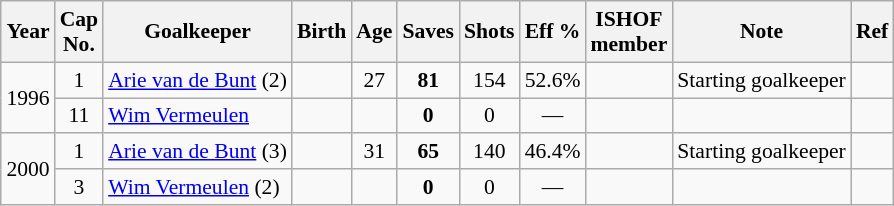<table class="wikitable sortable" style="text-align: center; font-size: 90%; margin-left: 1em;">
<tr>
<th>Year</th>
<th class="unsortable">Cap<br>No.</th>
<th>Goalkeeper</th>
<th>Birth</th>
<th>Age</th>
<th>Saves</th>
<th>Shots</th>
<th>Eff %</th>
<th>ISHOF<br>member</th>
<th>Note</th>
<th class="unsortable">Ref</th>
</tr>
<tr>
<td rowspan="2" style="text-align: left;">1996</td>
<td>1</td>
<td style="text-align: left;" data-sort-value="Bunt, Arie Van De"><a href='#'>Arie van de Bunt</a> (2)</td>
<td></td>
<td>27</td>
<td><strong>81</strong></td>
<td>154</td>
<td>52.6%</td>
<td></td>
<td style="text-align: left;">Starting goalkeeper</td>
<td></td>
</tr>
<tr>
<td>11</td>
<td style="text-align: left;" data-sort-value="Vermeulen, Wim"><a href='#'>Wim Vermeulen</a></td>
<td></td>
<td></td>
<td><strong>0</strong></td>
<td>0</td>
<td>—</td>
<td></td>
<td style="text-align: left;"></td>
<td></td>
</tr>
<tr>
<td rowspan="2" style="text-align: left;">2000</td>
<td>1</td>
<td style="text-align: left;" data-sort-value="Bunt, Arie Van De"><a href='#'>Arie van de Bunt</a> (3)</td>
<td></td>
<td>31</td>
<td><strong>65</strong></td>
<td>140</td>
<td>46.4%</td>
<td></td>
<td style="text-align: left;">Starting goalkeeper</td>
<td></td>
</tr>
<tr>
<td>3</td>
<td style="text-align: left;" data-sort-value="Vermeulen, Wim"><a href='#'>Wim Vermeulen</a> (2)</td>
<td></td>
<td></td>
<td><strong>0</strong></td>
<td>0</td>
<td>—</td>
<td></td>
<td style="text-align: left;"></td>
<td></td>
</tr>
</table>
